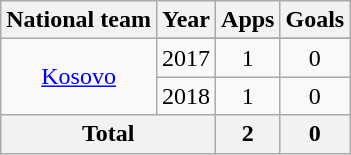<table class="wikitable" style="text-align:center">
<tr>
<th>National team</th>
<th>Year</th>
<th>Apps</th>
<th>Goals</th>
</tr>
<tr>
<td rowspan="3"><a href='#'>Kosovo</a></td>
</tr>
<tr>
<td>2017</td>
<td>1</td>
<td>0</td>
</tr>
<tr>
<td>2018</td>
<td>1</td>
<td>0</td>
</tr>
<tr>
<th colspan="2">Total</th>
<th>2</th>
<th>0</th>
</tr>
</table>
